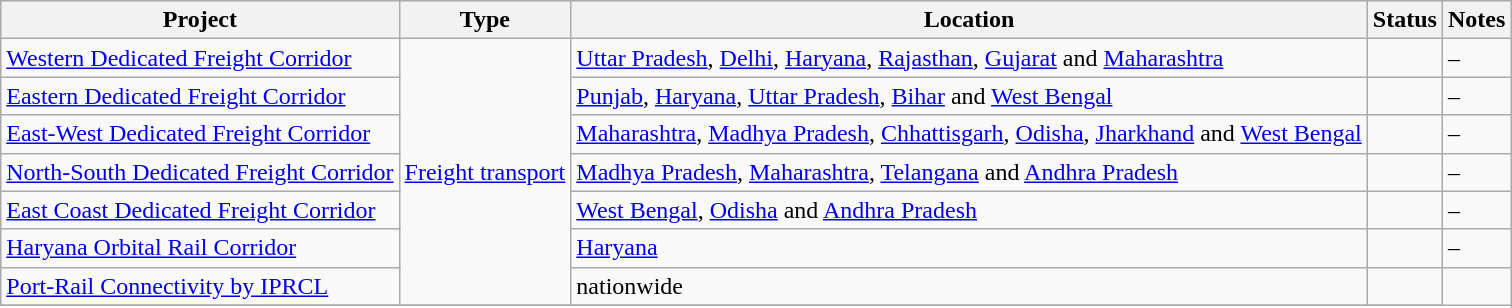<table class="wikitable sortable">
<tr>
<th>Project</th>
<th>Type</th>
<th>Location</th>
<th>Status</th>
<th>Notes</th>
</tr>
<tr>
<td><a href='#'>Western Dedicated Freight Corridor</a></td>
<td rowspan="7"><a href='#'>Freight transport</a></td>
<td><a href='#'>Uttar Pradesh</a>, <a href='#'>Delhi</a>, <a href='#'>Haryana</a>, <a href='#'>Rajasthan</a>, <a href='#'>Gujarat</a> and <a href='#'>Maharashtra</a></td>
<td></td>
<td>–</td>
</tr>
<tr>
<td><a href='#'>Eastern Dedicated Freight Corridor</a></td>
<td><a href='#'>Punjab</a>, <a href='#'>Haryana</a>, <a href='#'>Uttar Pradesh</a>, <a href='#'>Bihar</a> and <a href='#'>West Bengal</a></td>
<td></td>
<td>–</td>
</tr>
<tr>
<td><a href='#'>East-West Dedicated Freight Corridor</a></td>
<td><a href='#'>Maharashtra</a>, <a href='#'>Madhya Pradesh</a>, <a href='#'>Chhattisgarh</a>, <a href='#'>Odisha</a>, <a href='#'>Jharkhand</a> and <a href='#'>West Bengal</a></td>
<td></td>
<td>–</td>
</tr>
<tr>
<td><a href='#'>North-South Dedicated Freight Corridor</a></td>
<td><a href='#'>Madhya Pradesh</a>, <a href='#'>Maharashtra</a>, <a href='#'>Telangana</a> and <a href='#'>Andhra Pradesh</a></td>
<td></td>
<td>–</td>
</tr>
<tr>
<td><a href='#'>East Coast Dedicated Freight Corridor</a></td>
<td><a href='#'>West Bengal</a>, <a href='#'>Odisha</a> and <a href='#'>Andhra Pradesh</a></td>
<td></td>
<td>–</td>
</tr>
<tr>
<td><a href='#'>Haryana Orbital Rail Corridor</a></td>
<td><a href='#'>Haryana</a></td>
<td></td>
<td>–</td>
</tr>
<tr>
<td><a href='#'>Port-Rail Connectivity by IPRCL</a></td>
<td>nationwide</td>
<td></td>
</tr>
<tr>
</tr>
</table>
